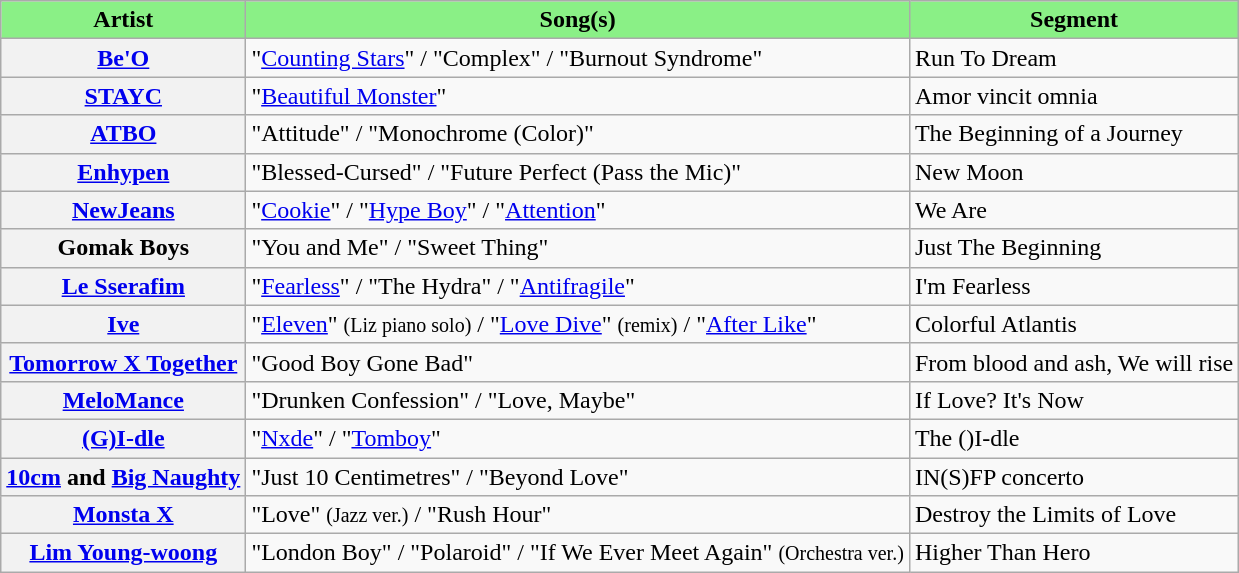<table class="wikitable plainrowheaders">
<tr>
<th style="background:#8af086;" scope="col">Artist</th>
<th style="background:#8af086;" scope="col">Song(s)</th>
<th style="background:#8af086;" scope="col">Segment</th>
</tr>
<tr>
<th scope="row"><a href='#'>Be'O</a></th>
<td>"<a href='#'>Counting Stars</a>" / "Complex" / "Burnout Syndrome"</td>
<td>Run To Dream</td>
</tr>
<tr>
<th scope="row"><a href='#'>STAYC</a></th>
<td>"<a href='#'>Beautiful Monster</a>"</td>
<td>Amor vincit omnia</td>
</tr>
<tr>
<th scope="row"><a href='#'>ATBO</a></th>
<td>"Attitude" / "Monochrome (Color)"</td>
<td>The Beginning of a Journey</td>
</tr>
<tr>
<th scope="row"><a href='#'>Enhypen</a></th>
<td>"Blessed-Cursed" / "Future Perfect (Pass the Mic)"</td>
<td>New Moon</td>
</tr>
<tr>
<th scope="row"><a href='#'>NewJeans</a></th>
<td>"<a href='#'>Cookie</a>" / "<a href='#'>Hype Boy</a>" / "<a href='#'>Attention</a>"</td>
<td>We Are <NewJeans></td>
</tr>
<tr>
<th scope="row">Gomak Boys</th>
<td>"You and Me" / "Sweet Thing"</td>
<td>Just The Beginning</td>
</tr>
<tr>
<th scope="row"><a href='#'>Le Sserafim</a></th>
<td>"<a href='#'>Fearless</a>" / "The Hydra" / "<a href='#'>Antifragile</a>"</td>
<td>I'm Fearless</td>
</tr>
<tr>
<th scope="row"><a href='#'>Ive</a></th>
<td>"<a href='#'>Eleven</a>" <small>(Liz piano solo)</small> / "<a href='#'>Love Dive</a>" <small>(remix)</small> / "<a href='#'>After Like</a>"</td>
<td>Colorful Atlantis</td>
</tr>
<tr>
<th scope="row"><a href='#'>Tomorrow X Together</a></th>
<td>"Good Boy Gone Bad"</td>
<td>From blood and ash, We will rise</td>
</tr>
<tr>
<th scope="row"><a href='#'>MeloMance</a></th>
<td>"Drunken Confession" / "Love, Maybe"</td>
<td>If Love? It's Now</td>
</tr>
<tr>
<th scope="row"><a href='#'>(G)I-dle</a></th>
<td>"<a href='#'>Nxde</a>" / "<a href='#'>Tomboy</a>"</td>
<td>The ()I-dle</td>
</tr>
<tr>
<th scope="row"><a href='#'>10cm</a> and <a href='#'>Big Naughty</a></th>
<td>"Just 10 Centimetres" / "Beyond Love"</td>
<td>IN(S)FP concerto</td>
</tr>
<tr>
<th scope="row"><a href='#'>Monsta X</a></th>
<td>"Love" <small>(Jazz ver.)</small> / "Rush Hour"</td>
<td>Destroy the Limits of Love</td>
</tr>
<tr>
<th scope="row"><a href='#'>Lim Young-woong</a></th>
<td>"London Boy" / "Polaroid" / "If We Ever Meet Again" <small>(Orchestra ver.)</small></td>
<td>Higher Than Hero</td>
</tr>
</table>
